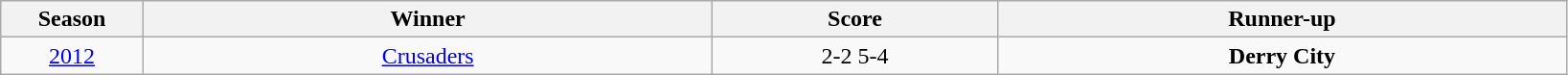<table class="wikitable sortable" style="text-align: center">
<tr>
<th width=5%>Season</th>
<th width=20%>Winner</th>
<th width=10%>Score</th>
<th width=20%>Runner-up</th>
</tr>
<tr align=center>
<td><a href='#'>2012</a></td>
<td><a href='#'>Crusaders</a></td>
<td>2-2 5-4</td>
<td><strong>Derry City</strong></td>
</tr>
</table>
